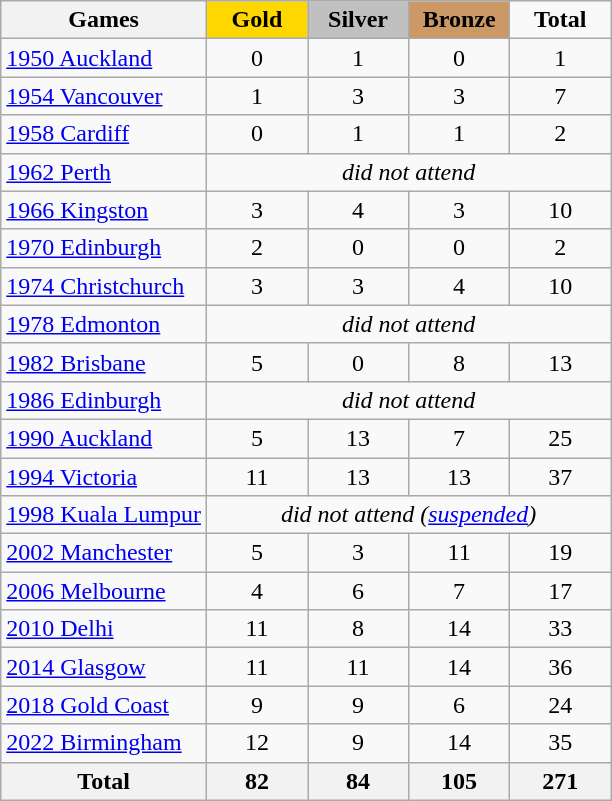<table class="wikitable" style="text-align:center">
<tr>
<th>Games</th>
<td width=60 bgcolor=gold><strong>Gold</strong></td>
<td width=60 bgcolor=silver><strong>Silver</strong></td>
<td width=60 bgcolor=cc9966><strong>Bronze</strong></td>
<td width=60><strong>Total</strong></td>
</tr>
<tr>
<td align=left><a href='#'>1950 Auckland</a></td>
<td>0</td>
<td>1</td>
<td>0</td>
<td>1</td>
</tr>
<tr>
<td align=left><a href='#'>1954 Vancouver</a></td>
<td>1</td>
<td>3</td>
<td>3</td>
<td>7</td>
</tr>
<tr>
<td align=left><a href='#'>1958 Cardiff</a></td>
<td>0</td>
<td>1</td>
<td>1</td>
<td>2</td>
</tr>
<tr>
<td align=left><a href='#'>1962 Perth</a></td>
<td colspan=4><em>did not attend</em></td>
</tr>
<tr>
<td align=left><a href='#'>1966 Kingston</a></td>
<td>3</td>
<td>4</td>
<td>3</td>
<td>10</td>
</tr>
<tr>
<td align=left><a href='#'>1970 Edinburgh</a></td>
<td>2</td>
<td>0</td>
<td>0</td>
<td>2</td>
</tr>
<tr>
<td align=left><a href='#'>1974 Christchurch</a></td>
<td>3</td>
<td>3</td>
<td>4</td>
<td>10</td>
</tr>
<tr>
<td align=left><a href='#'>1978 Edmonton</a></td>
<td colspan=4><em>did not attend</em></td>
</tr>
<tr>
<td align=left><a href='#'>1982 Brisbane</a></td>
<td>5</td>
<td>0</td>
<td>8</td>
<td>13</td>
</tr>
<tr>
<td align=left><a href='#'>1986 Edinburgh</a></td>
<td colspan=4><em>did not attend</em></td>
</tr>
<tr>
<td align=left><a href='#'>1990 Auckland</a></td>
<td>5</td>
<td>13</td>
<td>7</td>
<td>25</td>
</tr>
<tr>
<td align=left><a href='#'>1994 Victoria</a></td>
<td>11</td>
<td>13</td>
<td>13</td>
<td>37</td>
</tr>
<tr>
<td align=left><a href='#'>1998 Kuala Lumpur</a></td>
<td colspan=4><em>did not attend (<a href='#'>suspended</a>)</em></td>
</tr>
<tr>
<td align=left><a href='#'>2002 Manchester</a></td>
<td>5</td>
<td>3</td>
<td>11</td>
<td>19</td>
</tr>
<tr>
<td align=left><a href='#'>2006 Melbourne</a></td>
<td>4</td>
<td>6</td>
<td>7</td>
<td>17</td>
</tr>
<tr>
<td align=left><a href='#'>2010 Delhi</a></td>
<td>11</td>
<td>8</td>
<td>14</td>
<td>33</td>
</tr>
<tr>
<td align=left><a href='#'>2014 Glasgow</a></td>
<td>11</td>
<td>11</td>
<td>14</td>
<td>36</td>
</tr>
<tr>
<td align=left><a href='#'>2018 Gold Coast</a></td>
<td>9</td>
<td>9</td>
<td>6</td>
<td>24</td>
</tr>
<tr>
<td align=left><a href='#'>2022 Birmingham</a></td>
<td>12</td>
<td>9</td>
<td>14</td>
<td>35</td>
</tr>
<tr>
<th>Total</th>
<th>82</th>
<th>84</th>
<th>105</th>
<th>271</th>
</tr>
</table>
